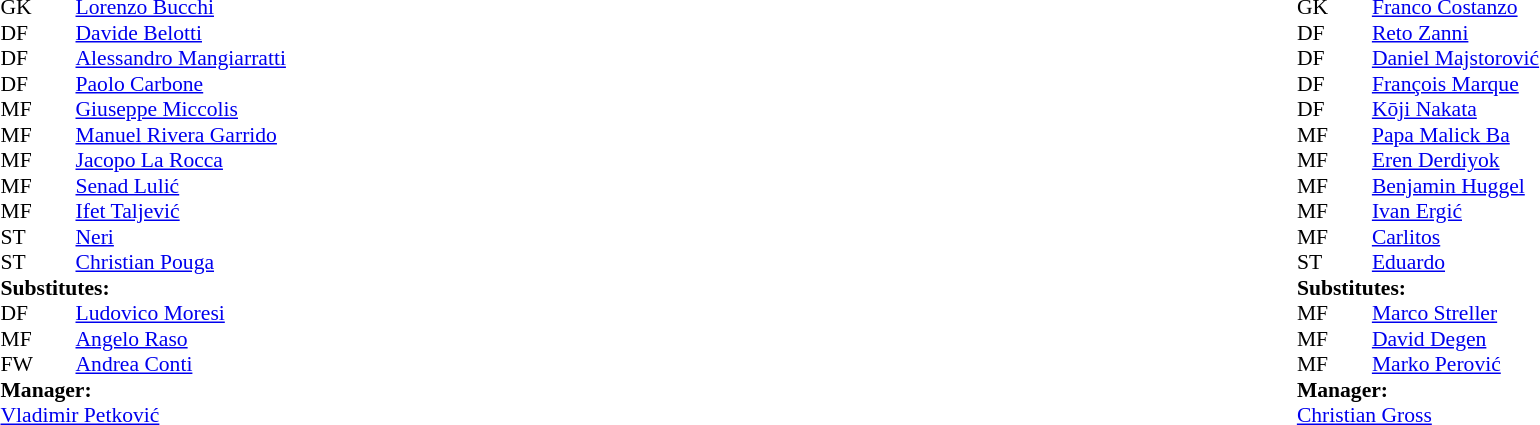<table width="100%">
<tr>
<td valign="top" width="40%"><br><table style="font-size: 90%" cellspacing="0" cellpadding="0">
<tr>
<th width="25"></th>
<th width="25"></th>
</tr>
<tr>
<td>GK</td>
<td></td>
<td> <a href='#'>Lorenzo Bucchi</a></td>
<td></td>
</tr>
<tr>
<td>DF</td>
<td></td>
<td> <a href='#'>Davide Belotti</a></td>
<td></td>
<td></td>
</tr>
<tr>
<td>DF</td>
<td></td>
<td> <a href='#'>Alessandro Mangiarratti</a></td>
</tr>
<tr>
<td>DF</td>
<td></td>
<td> <a href='#'>Paolo Carbone</a></td>
</tr>
<tr>
<td>MF</td>
<td></td>
<td> <a href='#'>Giuseppe Miccolis</a></td>
<td></td>
<td></td>
</tr>
<tr>
<td>MF</td>
<td></td>
<td> <a href='#'>Manuel Rivera Garrido</a></td>
<td></td>
<td></td>
</tr>
<tr>
<td>MF</td>
<td></td>
<td> <a href='#'>Jacopo La Rocca</a></td>
</tr>
<tr>
<td>MF</td>
<td></td>
<td> <a href='#'>Senad Lulić</a></td>
</tr>
<tr>
<td>MF</td>
<td></td>
<td> <a href='#'>Ifet Taljević</a></td>
</tr>
<tr>
<td>ST</td>
<td></td>
<td> <a href='#'>Neri</a></td>
</tr>
<tr>
<td>ST</td>
<td></td>
<td> <a href='#'>Christian Pouga</a></td>
</tr>
<tr>
<td colspan=4><strong>Substitutes:</strong></td>
</tr>
<tr>
<td>DF</td>
<td></td>
<td> <a href='#'>Ludovico Moresi</a></td>
<td></td>
<td></td>
</tr>
<tr>
<td>MF</td>
<td></td>
<td> <a href='#'>Angelo Raso</a></td>
<td></td>
<td></td>
</tr>
<tr>
<td>FW</td>
<td></td>
<td> <a href='#'>Andrea Conti</a></td>
<td></td>
<td></td>
</tr>
<tr>
<td colspan=4><strong>Manager:</strong></td>
</tr>
<tr>
<td colspan="4"> <a href='#'>Vladimir Petković</a></td>
</tr>
</table>
</td>
<td valign="top"></td>
<td valign="top" width="50%"><br><table style="font-size: 90%" cellspacing="0" cellpadding="0" align=center>
<tr>
<td colspan="4"></td>
</tr>
<tr>
<th width="25"></th>
<th width="25"></th>
</tr>
<tr>
<td>GK</td>
<td></td>
<td> <a href='#'>Franco Costanzo</a></td>
</tr>
<tr>
<td>DF</td>
<td></td>
<td> <a href='#'>Reto Zanni</a></td>
</tr>
<tr>
<td>DF</td>
<td></td>
<td> <a href='#'>Daniel Majstorović</a></td>
</tr>
<tr>
<td>DF</td>
<td></td>
<td> <a href='#'>François Marque</a></td>
</tr>
<tr>
<td>DF</td>
<td></td>
<td> <a href='#'>Kōji Nakata</a></td>
</tr>
<tr>
<td>MF</td>
<td></td>
<td> <a href='#'>Papa Malick Ba</a></td>
</tr>
<tr>
<td>MF</td>
<td></td>
<td> <a href='#'>Eren Derdiyok</a></td>
<td></td>
<td></td>
</tr>
<tr>
<td>MF</td>
<td></td>
<td> <a href='#'>Benjamin Huggel</a></td>
</tr>
<tr>
<td>MF</td>
<td></td>
<td> <a href='#'>Ivan Ergić</a></td>
</tr>
<tr>
<td>MF</td>
<td></td>
<td> <a href='#'>Carlitos</a></td>
<td></td>
<td></td>
</tr>
<tr>
<td>ST</td>
<td></td>
<td> <a href='#'>Eduardo</a></td>
<td></td>
<td></td>
</tr>
<tr>
<td colspan=4><strong>Substitutes:</strong></td>
</tr>
<tr>
<td>MF</td>
<td></td>
<td> <a href='#'>Marco Streller</a></td>
<td></td>
<td></td>
</tr>
<tr>
<td>MF</td>
<td></td>
<td> <a href='#'>David Degen</a></td>
<td></td>
<td></td>
</tr>
<tr>
<td>MF</td>
<td></td>
<td> <a href='#'>Marko Perović</a></td>
<td></td>
<td></td>
</tr>
<tr>
<td colspan=4><strong>Manager:</strong></td>
</tr>
<tr>
<td colspan="4"> <a href='#'>Christian Gross</a></td>
</tr>
</table>
</td>
</tr>
</table>
